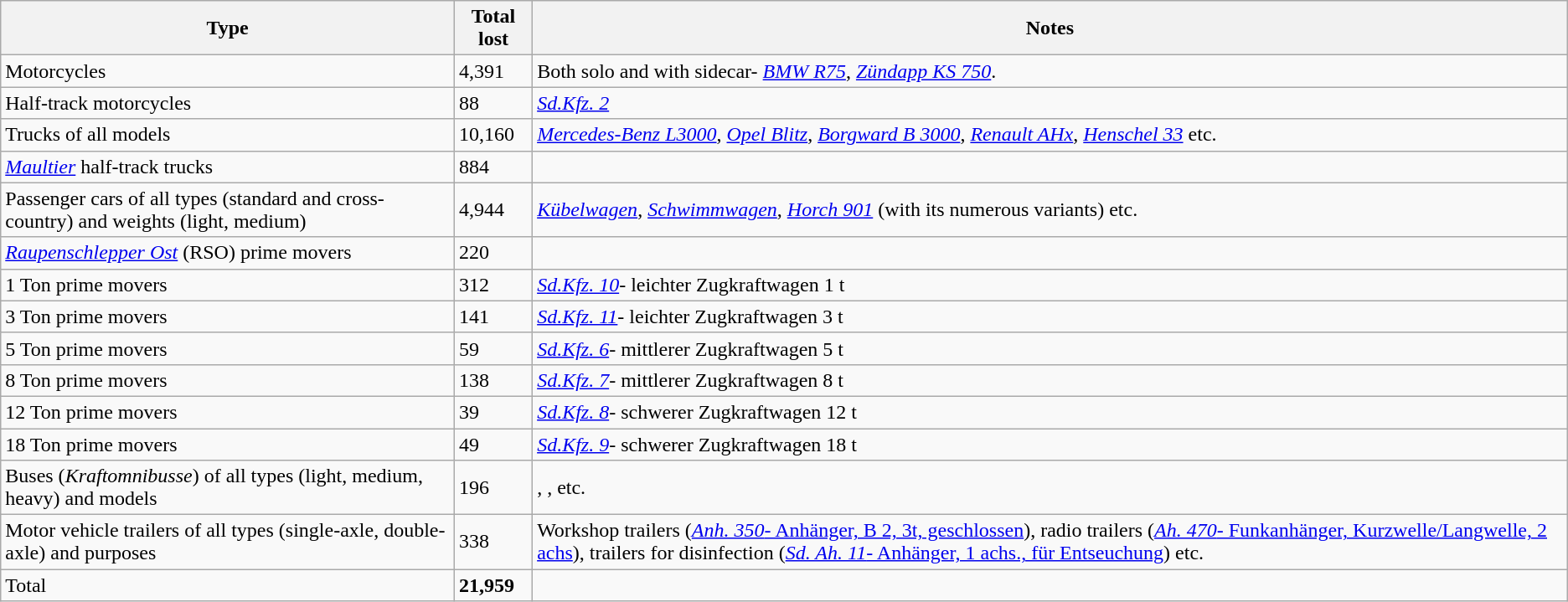<table class="wikitable">
<tr>
<th>Type</th>
<th>Total lost</th>
<th>Notes</th>
</tr>
<tr>
<td>Motorcycles</td>
<td>4,391</td>
<td>Both solo and with sidecar- <em><a href='#'>BMW R75</a></em>, <em><a href='#'>Zündapp KS 750</a></em>.</td>
</tr>
<tr>
<td>Half-track motorcycles</td>
<td>88</td>
<td><em><a href='#'>Sd.Kfz. 2</a></em></td>
</tr>
<tr>
<td>Trucks of all models</td>
<td>10,160</td>
<td><em><a href='#'>Mercedes-Benz L3000</a></em>, <em><a href='#'>Opel Blitz</a></em>, <em><a href='#'>Borgward B 3000</a></em>, <em><a href='#'>Renault AHx</a></em>, <em><a href='#'>Henschel 33</a></em> etc.</td>
</tr>
<tr>
<td><em><a href='#'>Maultier</a></em> half-track trucks</td>
<td>884</td>
<td></td>
</tr>
<tr>
<td>Passenger cars of all types (standard and cross-country) and weights (light, medium)</td>
<td>4,944</td>
<td><em><a href='#'>Kübelwagen</a></em>, <a href='#'><em>Schwimmwagen</em></a>, <em><a href='#'>Horch 901</a></em> (with its numerous variants) etc.</td>
</tr>
<tr>
<td><em><a href='#'>Raupenschlepper Ost</a></em> (RSO) prime movers</td>
<td>220</td>
<td></td>
</tr>
<tr>
<td>1 Ton prime movers</td>
<td>312</td>
<td><em><a href='#'>Sd.Kfz. 10</a></em>- leichter Zugkraftwagen 1 t</td>
</tr>
<tr>
<td>3 Ton prime movers</td>
<td>141</td>
<td><em><a href='#'>Sd.Kfz. 11</a></em>- leichter Zugkraftwagen 3 t</td>
</tr>
<tr>
<td>5 Ton prime movers</td>
<td>59</td>
<td><em><a href='#'>Sd.Kfz. 6</a></em>- mittlerer Zugkraftwagen 5 t</td>
</tr>
<tr>
<td>8 Ton prime movers</td>
<td>138</td>
<td><em><a href='#'>Sd.Kfz. 7</a></em>- mittlerer Zugkraftwagen 8 t</td>
</tr>
<tr>
<td>12 Ton prime movers</td>
<td>39</td>
<td><em><a href='#'>Sd.Kfz. 8</a></em>- schwerer Zugkraftwagen 12 t</td>
</tr>
<tr>
<td>18 Ton prime movers</td>
<td>49</td>
<td><em><a href='#'>Sd.Kfz. 9</a></em>- schwerer Zugkraftwagen 18 t</td>
</tr>
<tr>
<td>Buses (<em>Kraftomnibusse</em>) of all types (light, medium, heavy) and models</td>
<td>196</td>
<td><em></em>, <em></em>, <em></em> etc.</td>
</tr>
<tr>
<td>Motor vehicle trailers of all types (single-axle, double-axle) and purposes</td>
<td>338</td>
<td>Workshop trailers (<a href='#'><em>Anh. 350</em>- Anhänger, B 2, 3t, geschlossen</a>), radio trailers (<a href='#'><em>Ah. 470</em>- Funkanhänger, Kurzwelle/Langwelle, 2 achs</a>), trailers for disinfection (<a href='#'><em>Sd. Ah. 11</em>- Anhänger, 1 achs., für Entseuchung</a>) etc.</td>
</tr>
<tr>
<td>Total</td>
<td><strong>21,959</strong></td>
<td></td>
</tr>
</table>
